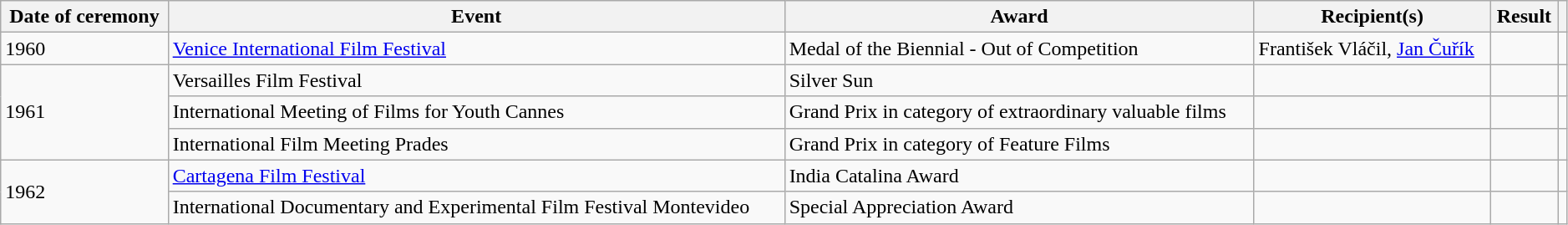<table class="wikitable sortable" style="width: 99%;">
<tr>
<th scope="col">Date of ceremony</th>
<th scope="col">Event</th>
<th scope="col">Award</th>
<th scope="col">Recipient(s)</th>
<th scope="col">Result</th>
<th scope="col" class="unsortable"></th>
</tr>
<tr>
<td>1960</td>
<td><a href='#'>Venice International Film Festival</a></td>
<td>Medal of the Biennial - Out of Competition</td>
<td>František Vláčil, <a href='#'>Jan Čuřík</a></td>
<td></td>
<td></td>
</tr>
<tr>
<td rowspan="3">1961</td>
<td>Versailles Film Festival</td>
<td>Silver Sun</td>
<td></td>
<td></td>
<td></td>
</tr>
<tr>
<td>International Meeting of Films for Youth Cannes</td>
<td>Grand Prix in category of extraordinary valuable films</td>
<td></td>
<td></td>
<td></td>
</tr>
<tr>
<td>International Film Meeting Prades</td>
<td>Grand Prix in category of Feature Films</td>
<td></td>
<td></td>
<td></td>
</tr>
<tr>
<td rowspan="2">1962</td>
<td><a href='#'>Cartagena Film Festival</a></td>
<td>India Catalina Award</td>
<td></td>
<td></td>
<td></td>
</tr>
<tr>
<td>International Documentary and Experimental Film Festival Montevideo</td>
<td>Special Appreciation Award</td>
<td></td>
<td></td>
<td></td>
</tr>
</table>
